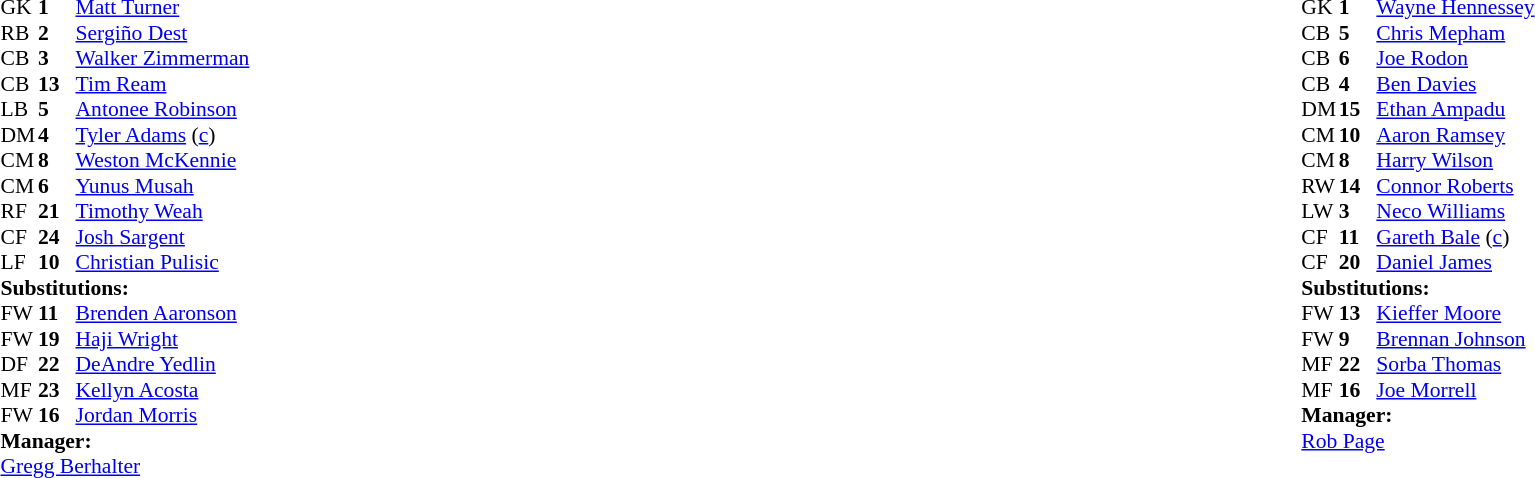<table width="100%">
<tr>
<td valign="top" width="40%"><br><table style="font-size:90%" cellspacing="0" cellpadding="0">
<tr>
<th width=25></th>
<th width=25></th>
</tr>
<tr>
<td>GK</td>
<td><strong>1</strong></td>
<td><a href='#'>Matt Turner</a></td>
</tr>
<tr>
<td>RB</td>
<td><strong>2</strong></td>
<td><a href='#'>Sergiño Dest</a></td>
<td></td>
<td></td>
</tr>
<tr>
<td>CB</td>
<td><strong>3</strong></td>
<td><a href='#'>Walker Zimmerman</a></td>
</tr>
<tr>
<td>CB</td>
<td><strong>13</strong></td>
<td><a href='#'>Tim Ream</a></td>
<td></td>
</tr>
<tr>
<td>LB</td>
<td><strong>5</strong></td>
<td><a href='#'>Antonee Robinson</a></td>
</tr>
<tr>
<td>DM</td>
<td><strong>4</strong></td>
<td><a href='#'>Tyler Adams</a> (<a href='#'>c</a>)</td>
</tr>
<tr>
<td>CM</td>
<td><strong>8</strong></td>
<td><a href='#'>Weston McKennie</a></td>
<td></td>
<td></td>
</tr>
<tr>
<td>CM</td>
<td><strong>6</strong></td>
<td><a href='#'>Yunus Musah</a></td>
<td></td>
<td></td>
</tr>
<tr>
<td>RF</td>
<td><strong>21</strong></td>
<td><a href='#'>Timothy Weah</a></td>
<td></td>
<td></td>
</tr>
<tr>
<td>CF</td>
<td><strong>24</strong></td>
<td><a href='#'>Josh Sargent</a></td>
<td></td>
<td></td>
</tr>
<tr>
<td>LF</td>
<td><strong>10</strong></td>
<td><a href='#'>Christian Pulisic</a></td>
</tr>
<tr>
<td colspan=3><strong>Substitutions:</strong></td>
</tr>
<tr>
<td>FW</td>
<td><strong>11</strong></td>
<td><a href='#'>Brenden Aaronson</a></td>
<td></td>
<td></td>
</tr>
<tr>
<td>FW</td>
<td><strong>19</strong></td>
<td><a href='#'>Haji Wright</a></td>
<td></td>
<td></td>
</tr>
<tr>
<td>DF</td>
<td><strong>22</strong></td>
<td><a href='#'>DeAndre Yedlin</a></td>
<td></td>
<td></td>
</tr>
<tr>
<td>MF</td>
<td><strong>23</strong></td>
<td><a href='#'>Kellyn Acosta</a></td>
<td></td>
<td></td>
</tr>
<tr>
<td>FW</td>
<td><strong>16</strong></td>
<td><a href='#'>Jordan Morris</a></td>
<td></td>
<td></td>
</tr>
<tr>
<td colspan=3><strong>Manager:</strong></td>
</tr>
<tr>
<td colspan=3><a href='#'>Gregg Berhalter</a></td>
</tr>
</table>
</td>
<td valign="top"></td>
<td valign="top" width="50%"><br><table style="font-size:90%; margin:auto" cellspacing="0" cellpadding="0">
<tr>
<th width=25></th>
<th width=25></th>
</tr>
<tr>
<td>GK</td>
<td><strong>1</strong></td>
<td><a href='#'>Wayne Hennessey</a></td>
</tr>
<tr>
<td>CB</td>
<td><strong>5</strong></td>
<td><a href='#'>Chris Mepham</a></td>
<td></td>
</tr>
<tr>
<td>CB</td>
<td><strong>6</strong></td>
<td><a href='#'>Joe Rodon</a></td>
</tr>
<tr>
<td>CB</td>
<td><strong>4</strong></td>
<td><a href='#'>Ben Davies</a></td>
</tr>
<tr>
<td>DM</td>
<td><strong>15</strong></td>
<td><a href='#'>Ethan Ampadu</a></td>
<td></td>
<td></td>
</tr>
<tr>
<td>CM</td>
<td><strong>10</strong></td>
<td><a href='#'>Aaron Ramsey</a></td>
</tr>
<tr>
<td>CM</td>
<td><strong>8</strong></td>
<td><a href='#'>Harry Wilson</a></td>
<td></td>
<td></td>
</tr>
<tr>
<td>RW</td>
<td><strong>14</strong></td>
<td><a href='#'>Connor Roberts</a></td>
</tr>
<tr>
<td>LW</td>
<td><strong>3</strong></td>
<td><a href='#'>Neco Williams</a></td>
<td></td>
<td></td>
</tr>
<tr>
<td>CF</td>
<td><strong>11</strong></td>
<td><a href='#'>Gareth Bale</a> (<a href='#'>c</a>)</td>
<td></td>
</tr>
<tr>
<td>CF</td>
<td><strong>20</strong></td>
<td><a href='#'>Daniel James</a></td>
<td></td>
<td></td>
</tr>
<tr>
<td colspan=3><strong>Substitutions:</strong></td>
</tr>
<tr>
<td>FW</td>
<td><strong>13</strong></td>
<td><a href='#'>Kieffer Moore</a></td>
<td></td>
<td></td>
</tr>
<tr>
<td>FW</td>
<td><strong>9</strong></td>
<td><a href='#'>Brennan Johnson</a></td>
<td></td>
<td></td>
</tr>
<tr>
<td>MF</td>
<td><strong>22</strong></td>
<td><a href='#'>Sorba Thomas</a></td>
<td></td>
<td></td>
</tr>
<tr>
<td>MF</td>
<td><strong>16</strong></td>
<td><a href='#'>Joe Morrell</a></td>
<td></td>
<td></td>
</tr>
<tr>
<td colspan=3><strong>Manager:</strong></td>
</tr>
<tr>
<td colspan=3><a href='#'>Rob Page</a></td>
</tr>
</table>
</td>
</tr>
</table>
